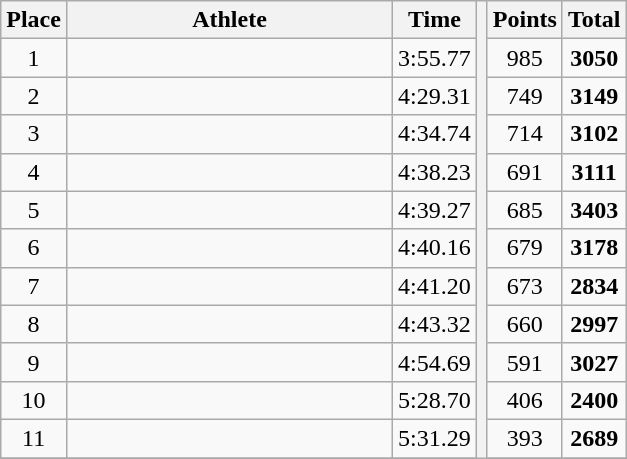<table class="wikitable" style="text-align:center">
<tr>
<th>Place</th>
<th width=210>Athlete</th>
<th>Time</th>
<th rowspan=20></th>
<th>Points</th>
<th>Total</th>
</tr>
<tr>
<td>1</td>
<td align=left></td>
<td>3:55.77</td>
<td>985</td>
<td><strong>3050</strong></td>
</tr>
<tr>
<td>2</td>
<td align=left></td>
<td>4:29.31</td>
<td>749</td>
<td><strong>3149</strong></td>
</tr>
<tr>
<td>3</td>
<td align=left></td>
<td>4:34.74</td>
<td>714</td>
<td><strong>3102</strong></td>
</tr>
<tr>
<td>4</td>
<td align=left></td>
<td>4:38.23</td>
<td>691</td>
<td><strong>3111</strong></td>
</tr>
<tr>
<td>5</td>
<td align=left></td>
<td>4:39.27</td>
<td>685</td>
<td><strong>3403</strong></td>
</tr>
<tr>
<td>6</td>
<td align=left></td>
<td>4:40.16</td>
<td>679</td>
<td><strong>3178</strong></td>
</tr>
<tr>
<td>7</td>
<td align=left></td>
<td>4:41.20</td>
<td>673</td>
<td><strong>2834</strong></td>
</tr>
<tr>
<td>8</td>
<td align=left></td>
<td>4:43.32</td>
<td>660</td>
<td><strong>2997</strong></td>
</tr>
<tr>
<td>9</td>
<td align=left></td>
<td>4:54.69</td>
<td>591</td>
<td><strong>3027</strong></td>
</tr>
<tr>
<td>10</td>
<td align=left></td>
<td>5:28.70</td>
<td>406</td>
<td><strong>2400</strong></td>
</tr>
<tr>
<td>11</td>
<td align=left></td>
<td>5:31.29</td>
<td>393</td>
<td><strong>2689</strong></td>
</tr>
<tr>
</tr>
</table>
